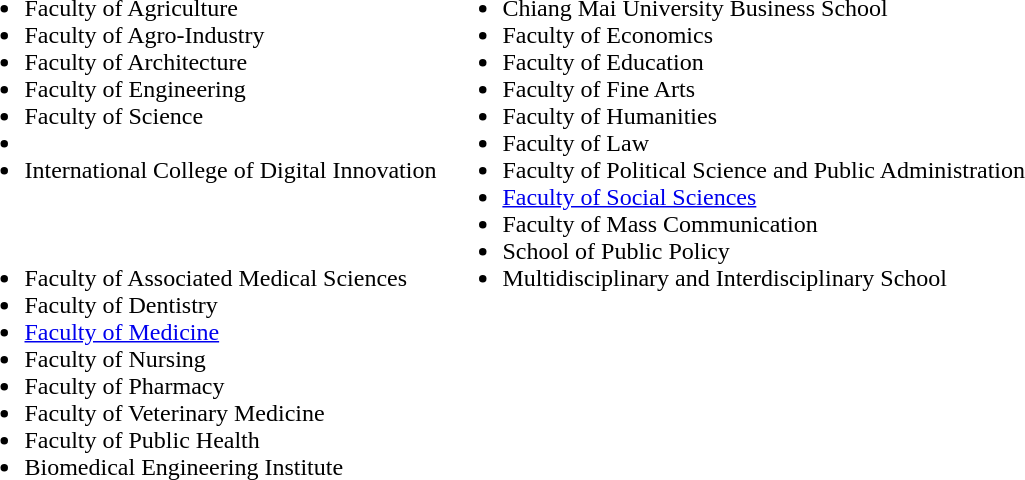<table>
<tr>
<td valign="top"><br><ul><li>Faculty of Agriculture</li><li>Faculty of Agro-Industry</li><li>Faculty of Architecture</li><li>Faculty of Engineering</li><li>Faculty of Science</li><li></li><li>International College of Digital Innovation</li></ul></td>
<td rowspan =2 valign="top"><br><ul><li>Chiang Mai University Business School</li><li>Faculty of Economics</li><li>Faculty of Education</li><li>Faculty of Fine Arts</li><li>Faculty of Humanities</li><li>Faculty of Law</li><li>Faculty of Political Science and Public Administration</li><li><a href='#'>Faculty of Social Sciences</a></li><li>Faculty of Mass Communication</li><li>School of Public Policy</li><li>Multidisciplinary and Interdisciplinary School</li></ul></td>
</tr>
<tr>
<td valign="top"><br><ul><li>Faculty of Associated Medical Sciences</li><li>Faculty of Dentistry</li><li><a href='#'>Faculty of Medicine</a></li><li>Faculty of Nursing</li><li>Faculty of Pharmacy</li><li>Faculty of Veterinary Medicine</li><li>Faculty of Public Health</li><li>Biomedical Engineering Institute</li></ul></td>
</tr>
</table>
